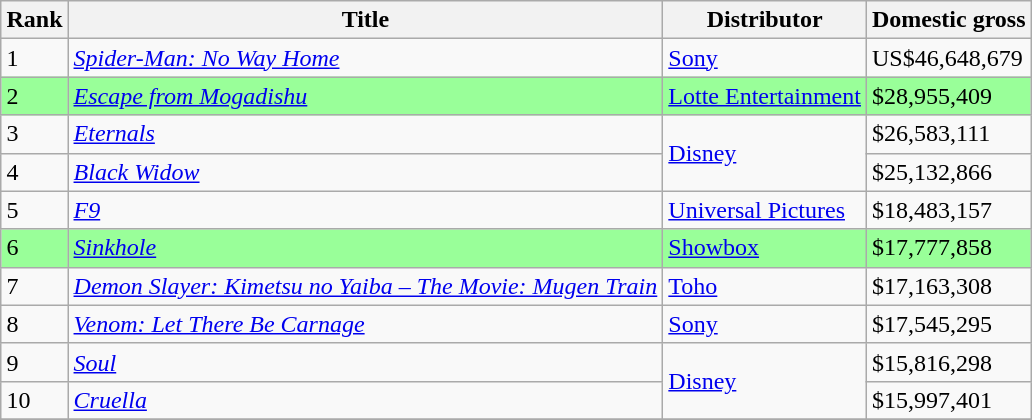<table class="wikitable sortable" style="margin:auto; margin:auto;">
<tr>
<th>Rank</th>
<th>Title</th>
<th>Distributor</th>
<th>Domestic gross</th>
</tr>
<tr>
<td>1</td>
<td><em><a href='#'>Spider-Man: No Way Home</a></em></td>
<td><a href='#'>Sony</a></td>
<td>US$46,648,679</td>
</tr>
<tr style="background:#99FF99;">
<td>2</td>
<td><em><a href='#'>Escape from Mogadishu</a></em></td>
<td><a href='#'>Lotte Entertainment</a></td>
<td>$28,955,409</td>
</tr>
<tr>
<td>3</td>
<td><em><a href='#'>Eternals</a></em></td>
<td rowspan=2><a href='#'>Disney</a></td>
<td>$26,583,111</td>
</tr>
<tr>
<td>4</td>
<td><em><a href='#'>Black Widow</a></em></td>
<td>$25,132,866</td>
</tr>
<tr>
<td>5</td>
<td><em><a href='#'>F9</a></em></td>
<td><a href='#'>Universal Pictures</a></td>
<td>$18,483,157</td>
</tr>
<tr style="background:#99FF99;">
<td>6</td>
<td><em><a href='#'>Sinkhole</a></em></td>
<td><a href='#'>Showbox</a></td>
<td>$17,777,858</td>
</tr>
<tr>
<td>7</td>
<td><em><a href='#'>Demon Slayer: Kimetsu no Yaiba – The Movie: Mugen Train</a></em></td>
<td><a href='#'>Toho</a></td>
<td>$17,163,308</td>
</tr>
<tr>
<td>8</td>
<td><em><a href='#'>Venom: Let There Be Carnage</a></em></td>
<td><a href='#'>Sony</a></td>
<td>$17,545,295</td>
</tr>
<tr>
<td>9</td>
<td><em><a href='#'>Soul</a></em></td>
<td rowspan=2><a href='#'>Disney</a></td>
<td>$15,816,298</td>
</tr>
<tr>
<td>10</td>
<td><em><a href='#'>Cruella</a></em></td>
<td>$15,997,401</td>
</tr>
<tr>
</tr>
</table>
